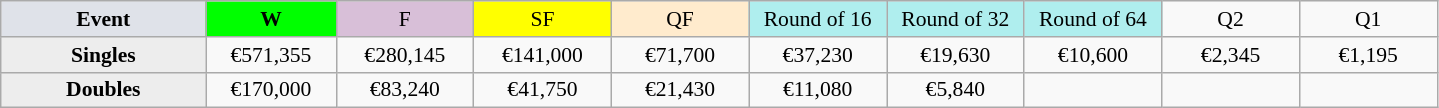<table class=wikitable style=font-size:90%;text-align:center>
<tr>
<td width=130 bgcolor=dfe2e9><strong>Event</strong></td>
<td width=80 bgcolor=lime><strong>W</strong></td>
<td width=85 bgcolor=thistle>F</td>
<td width=85 bgcolor=ffff00>SF</td>
<td width=85 bgcolor=ffebcd>QF</td>
<td width=85 bgcolor=afeeee>Round of 16</td>
<td width=85 bgcolor=afeeee>Round of 32</td>
<td width=85 bgcolor=afeeee>Round of 64</td>
<td width=85>Q2</td>
<td width=85>Q1</td>
</tr>
<tr>
<th style=background:#ededed>Singles</th>
<td>€571,355</td>
<td>€280,145</td>
<td>€141,000</td>
<td>€71,700</td>
<td>€37,230</td>
<td>€19,630</td>
<td>€10,600</td>
<td>€2,345</td>
<td>€1,195</td>
</tr>
<tr>
<th style=background:#ededed>Doubles</th>
<td>€170,000</td>
<td>€83,240</td>
<td>€41,750</td>
<td>€21,430</td>
<td>€11,080</td>
<td>€5,840</td>
<td></td>
<td></td>
<td></td>
</tr>
</table>
